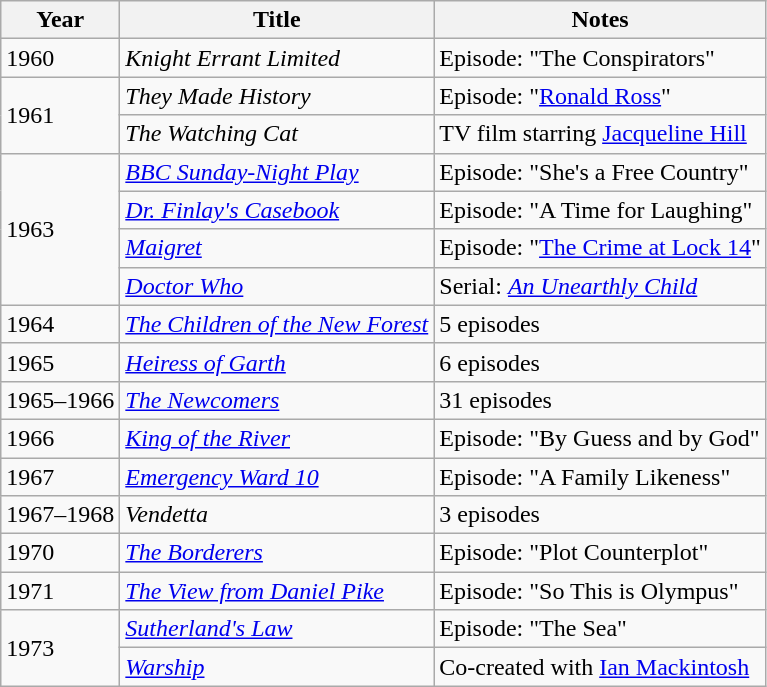<table class="wikitable">
<tr>
<th>Year</th>
<th>Title</th>
<th>Notes</th>
</tr>
<tr>
<td>1960</td>
<td><em>Knight Errant Limited</em></td>
<td>Episode: "The Conspirators"</td>
</tr>
<tr>
<td rowspan="2">1961</td>
<td><em>They Made History</em></td>
<td>Episode: "<a href='#'>Ronald Ross</a>"</td>
</tr>
<tr>
<td><em>The Watching Cat</em></td>
<td>TV film starring <a href='#'>Jacqueline Hill</a></td>
</tr>
<tr>
<td rowspan="4">1963</td>
<td><em><a href='#'>BBC Sunday-Night Play</a></em></td>
<td>Episode: "She's a Free Country"</td>
</tr>
<tr>
<td><em><a href='#'>Dr. Finlay's Casebook</a></em></td>
<td>Episode: "A Time for Laughing"</td>
</tr>
<tr>
<td><a href='#'><em>Maigret</em></a></td>
<td>Episode: "<a href='#'>The Crime at Lock 14</a>"</td>
</tr>
<tr>
<td><em><a href='#'>Doctor Who</a></em></td>
<td>Serial: <em><a href='#'>An Unearthly Child</a></em></td>
</tr>
<tr>
<td>1964</td>
<td><a href='#'><em>The Children of the New Forest</em></a></td>
<td>5 episodes</td>
</tr>
<tr>
<td>1965</td>
<td><a href='#'><em>Heiress of Garth</em></a></td>
<td>6 episodes</td>
</tr>
<tr>
<td>1965–1966</td>
<td><a href='#'><em>The Newcomers</em></a></td>
<td>31 episodes</td>
</tr>
<tr>
<td>1966</td>
<td><em><a href='#'>King of the River</a></em></td>
<td>Episode: "By Guess and by God"</td>
</tr>
<tr>
<td>1967</td>
<td><em><a href='#'>Emergency Ward 10</a></em></td>
<td>Episode: "A Family Likeness"</td>
</tr>
<tr>
<td>1967–1968</td>
<td><em>Vendetta</em></td>
<td>3 episodes</td>
</tr>
<tr>
<td>1970</td>
<td><em><a href='#'>The Borderers</a></em></td>
<td>Episode: "Plot Counterplot"</td>
</tr>
<tr>
<td>1971</td>
<td><em><a href='#'>The View from Daniel Pike</a></em></td>
<td>Episode: "So This is Olympus"</td>
</tr>
<tr>
<td rowspan="2">1973</td>
<td><em><a href='#'>Sutherland's Law</a></em></td>
<td>Episode: "The Sea"</td>
</tr>
<tr>
<td><a href='#'><em>Warship</em></a></td>
<td>Co-created with <a href='#'>Ian Mackintosh</a></td>
</tr>
</table>
